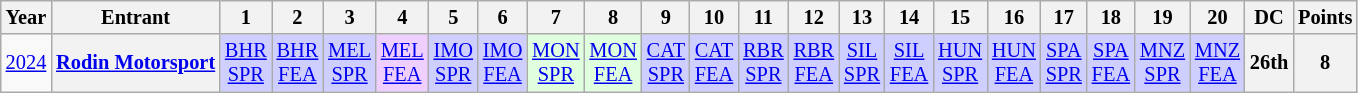<table class="wikitable" style="text-align:center; font-size:85%">
<tr>
<th>Year</th>
<th>Entrant</th>
<th>1</th>
<th>2</th>
<th>3</th>
<th>4</th>
<th>5</th>
<th>6</th>
<th>7</th>
<th>8</th>
<th>9</th>
<th>10</th>
<th>11</th>
<th>12</th>
<th>13</th>
<th>14</th>
<th>15</th>
<th>16</th>
<th>17</th>
<th>18</th>
<th>19</th>
<th>20</th>
<th>DC</th>
<th>Points</th>
</tr>
<tr>
<td><a href='#'>2024</a></td>
<th nowrap><a href='#'>Rodin Motorsport</a></th>
<td style="background:#CFCFFF;"><a href='#'>BHR<br>SPR</a><br></td>
<td style="background:#CFCFFF;"><a href='#'>BHR<br>FEA</a><br></td>
<td style="background:#CFCFFF;"><a href='#'>MEL<br>SPR</a><br></td>
<td style="background:#EFCFFF;"><a href='#'>MEL<br>FEA</a><br></td>
<td style="background:#CFCFFF;"><a href='#'>IMO<br>SPR</a><br></td>
<td style="background:#CFCFFF;"><a href='#'>IMO<br>FEA</a><br></td>
<td style="background:#DFFFDF;"><a href='#'>MON<br>SPR</a><br></td>
<td style="background:#DFFFDF;"><a href='#'>MON<br>FEA</a><br></td>
<td style="background:#CFCFFF;"><a href='#'>CAT<br>SPR</a><br></td>
<td style="background:#CFCFFF;"><a href='#'>CAT<br>FEA</a><br></td>
<td style="background:#CFCFFF;"><a href='#'>RBR<br>SPR</a><br></td>
<td style="background:#CFCFFF;"><a href='#'>RBR<br>FEA</a><br></td>
<td style="background:#CFCFFF;"><a href='#'>SIL<br>SPR</a><br></td>
<td style="background:#CFCFFF;"><a href='#'>SIL<br>FEA</a><br></td>
<td style="background:#CFCFFF;"><a href='#'>HUN<br>SPR</a><br></td>
<td style="background:#CFCFFF;"><a href='#'>HUN<br>FEA</a><br></td>
<td style="background:#CFCFFF;"><a href='#'>SPA<br>SPR</a><br></td>
<td style="background:#CFCFFF;"><a href='#'>SPA<br>FEA</a><br></td>
<td style="background:#CFCFFF;"><a href='#'>MNZ<br>SPR</a><br></td>
<td style="background:#CFCFFF;"><a href='#'>MNZ<br>FEA</a><br></td>
<th style="background:#;">26th</th>
<th style="background:#;">8</th>
</tr>
</table>
